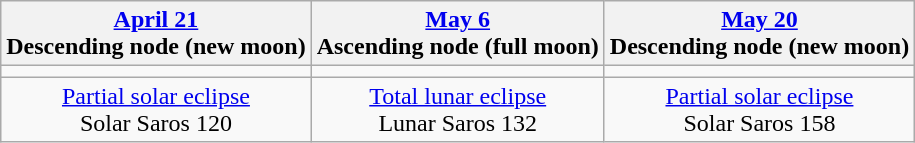<table class="wikitable">
<tr>
<th><a href='#'>April 21</a><br>Descending node (new moon)<br></th>
<th><a href='#'>May 6</a><br>Ascending node (full moon)<br></th>
<th><a href='#'>May 20</a><br>Descending node (new moon)<br></th>
</tr>
<tr>
<td></td>
<td></td>
<td></td>
</tr>
<tr align=center>
<td><a href='#'>Partial solar eclipse</a><br>Solar Saros 120</td>
<td><a href='#'>Total lunar eclipse</a><br>Lunar Saros 132</td>
<td><a href='#'>Partial solar eclipse</a><br>Solar Saros 158</td>
</tr>
</table>
